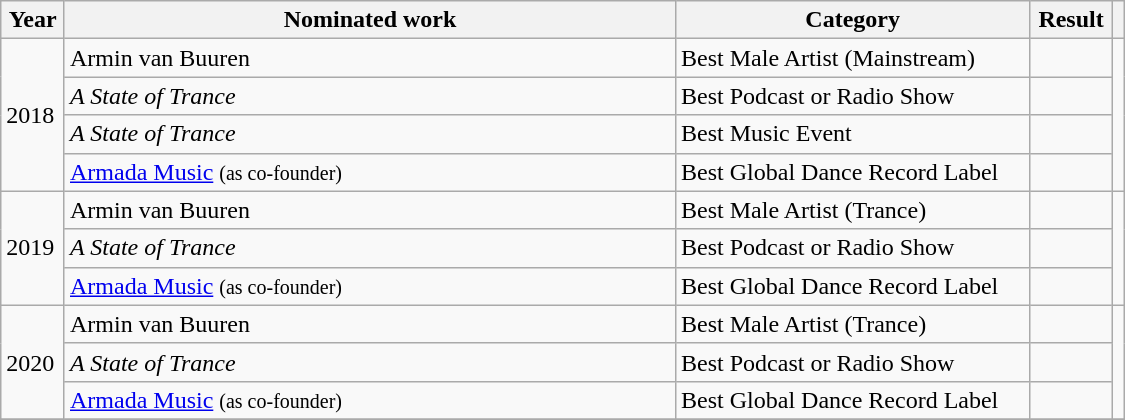<table class=wikitable | width="750">
<tr>
<th>Year</th>
<th style="width:400px;">Nominated work</th>
<th>Category</th>
<th>Result</th>
<th></th>
</tr>
<tr>
<td rowspan="4">2018</td>
<td>Armin van Buuren</td>
<td>Best Male Artist (Mainstream)</td>
<td></td>
<td rowspan="4"></td>
</tr>
<tr>
<td><em>A State of Trance</em></td>
<td>Best Podcast or Radio Show</td>
<td></td>
</tr>
<tr>
<td><em>A State of Trance</em></td>
<td>Best Music Event</td>
<td></td>
</tr>
<tr>
<td><a href='#'>Armada Music</a> <small>(as co-founder)</small></td>
<td>Best Global Dance Record Label</td>
<td></td>
</tr>
<tr>
<td rowspan="3">2019</td>
<td>Armin van Buuren</td>
<td>Best Male Artist (Trance)</td>
<td></td>
<td rowspan="3"></td>
</tr>
<tr>
<td><em>A State of Trance</em></td>
<td>Best Podcast or Radio Show</td>
<td></td>
</tr>
<tr>
<td><a href='#'>Armada Music</a> <small>(as co-founder)</small></td>
<td>Best Global Dance Record Label</td>
<td></td>
</tr>
<tr>
<td rowspan="3">2020</td>
<td>Armin van Buuren</td>
<td>Best Male Artist (Trance)</td>
<td></td>
<td rowspan="3"></td>
</tr>
<tr>
<td><em>A State of Trance</em></td>
<td>Best Podcast or Radio Show</td>
<td></td>
</tr>
<tr>
<td><a href='#'>Armada Music</a> <small>(as co-founder)</small></td>
<td>Best Global Dance Record Label</td>
<td></td>
</tr>
<tr>
</tr>
</table>
